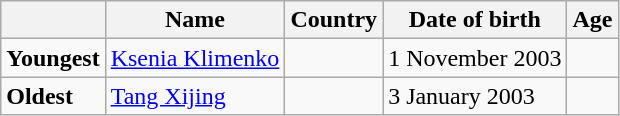<table class="wikitable">
<tr>
<th></th>
<th><strong>Name</strong></th>
<th><strong>Country</strong></th>
<th><strong>Date of birth</strong></th>
<th><strong>Age</strong></th>
</tr>
<tr>
<td><strong>Youngest</strong></td>
<td><a href='#'>Ksenia Klimenko</a></td>
<td></td>
<td>1 November 2003</td>
<td></td>
</tr>
<tr>
<td><strong>Oldest</strong></td>
<td><a href='#'>Tang Xijing</a></td>
<td></td>
<td>3 January 2003</td>
<td></td>
</tr>
</table>
